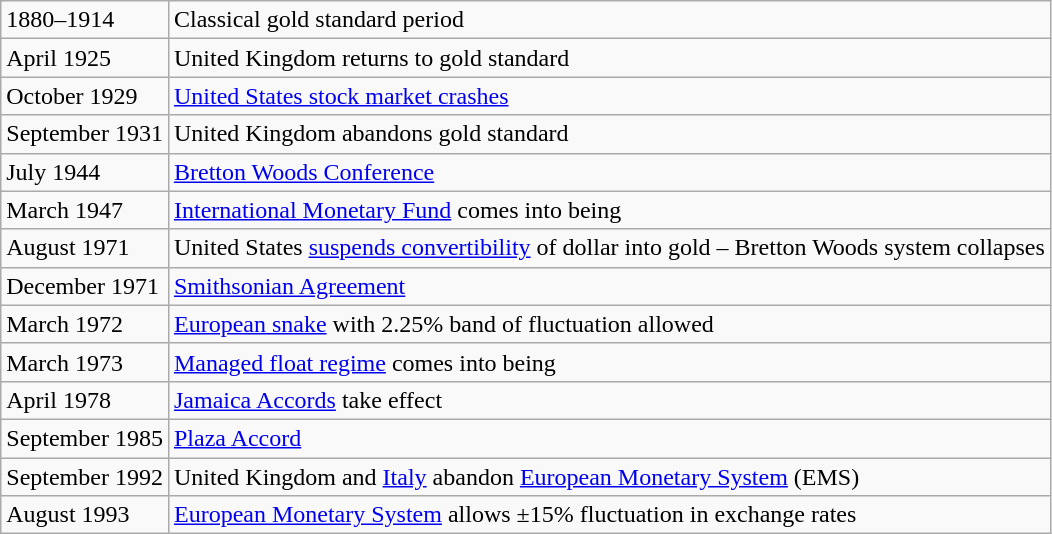<table class="wikitable">
<tr>
<td>1880–1914</td>
<td>Classical gold standard period</td>
</tr>
<tr>
<td>April 1925</td>
<td>United Kingdom returns to gold standard</td>
</tr>
<tr>
<td>October 1929</td>
<td><a href='#'>United States stock market crashes</a></td>
</tr>
<tr>
<td>September 1931</td>
<td>United Kingdom abandons gold standard</td>
</tr>
<tr>
<td>July 1944</td>
<td><a href='#'>Bretton Woods Conference</a></td>
</tr>
<tr>
<td>March 1947</td>
<td><a href='#'>International Monetary Fund</a> comes into being</td>
</tr>
<tr>
<td>August 1971</td>
<td>United States <a href='#'>suspends convertibility</a> of dollar into gold – Bretton Woods system collapses</td>
</tr>
<tr>
<td>December 1971</td>
<td><a href='#'>Smithsonian Agreement</a></td>
</tr>
<tr>
<td>March 1972</td>
<td><a href='#'>European snake</a> with 2.25% band of fluctuation allowed</td>
</tr>
<tr>
<td>March 1973</td>
<td><a href='#'>Managed float regime</a> comes into being</td>
</tr>
<tr>
<td>April 1978</td>
<td><a href='#'>Jamaica Accords</a> take effect</td>
</tr>
<tr>
<td>September 1985</td>
<td><a href='#'>Plaza Accord</a></td>
</tr>
<tr>
<td>September 1992</td>
<td>United Kingdom and <a href='#'>Italy</a> abandon <a href='#'>European Monetary System</a> (EMS)</td>
</tr>
<tr>
<td>August 1993</td>
<td><a href='#'>European Monetary System</a> allows ±15% fluctuation in exchange rates</td>
</tr>
</table>
